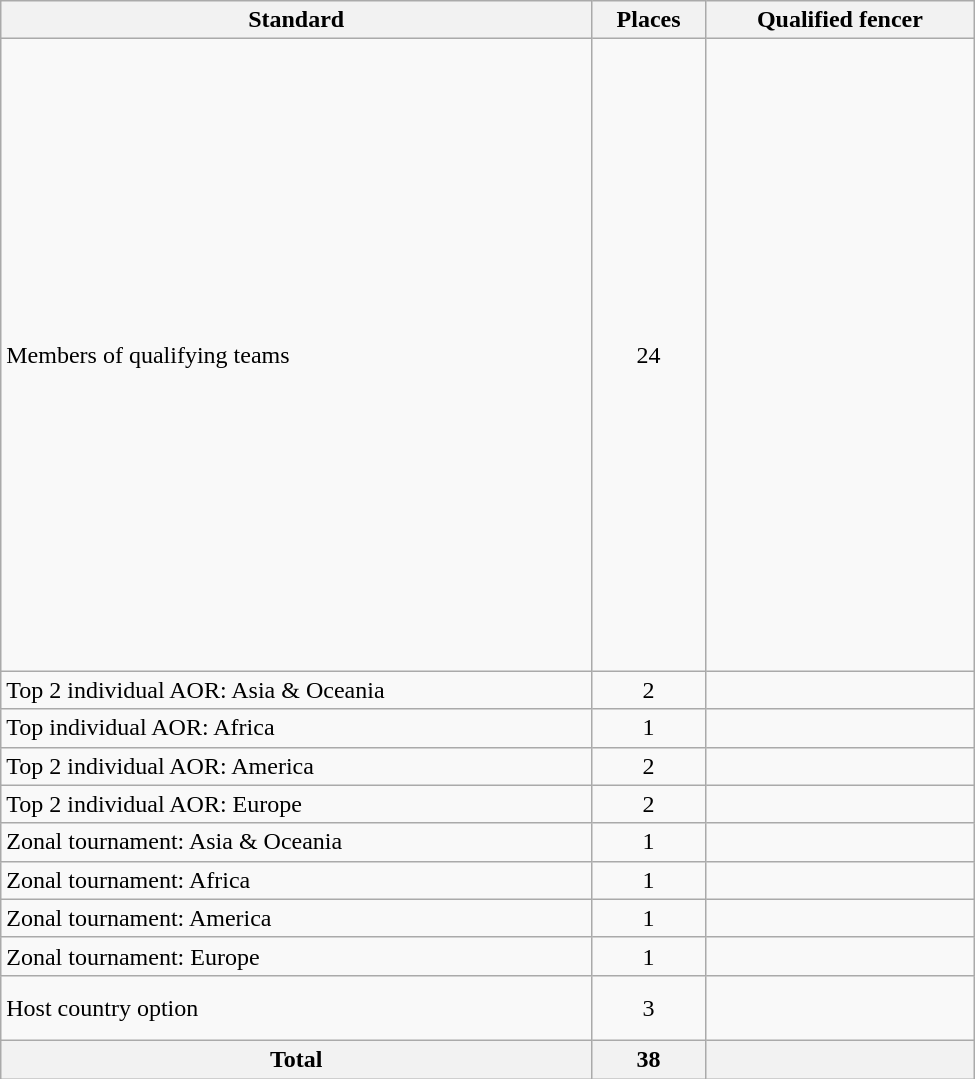<table class="wikitable" width=650>
<tr>
<th>Standard</th>
<th>Places</th>
<th>Qualified fencer</th>
</tr>
<tr>
<td>Members of qualifying teams</td>
<td align=center>24</td>
<td><br><br><br><br><br><br><br><br><br><br><br><br><br><br><br><br><br><br><br><br><br><br><br></td>
</tr>
<tr>
<td>Top 2 individual AOR: Asia & Oceania</td>
<td align=center>2</td>
<td><br></td>
</tr>
<tr>
<td>Top individual AOR: Africa</td>
<td align=center>1</td>
<td></td>
</tr>
<tr>
<td>Top 2 individual AOR: America</td>
<td align=center>2</td>
<td><br></td>
</tr>
<tr>
<td>Top 2 individual AOR: Europe</td>
<td align=center>2</td>
<td><br></td>
</tr>
<tr>
<td>Zonal tournament: Asia & Oceania</td>
<td align=center>1</td>
<td></td>
</tr>
<tr>
<td>Zonal tournament: Africa</td>
<td align=center>1</td>
<td></td>
</tr>
<tr>
<td>Zonal tournament: America</td>
<td align=center>1</td>
<td></td>
</tr>
<tr>
<td>Zonal tournament: Europe</td>
<td align=center>1</td>
<td></td>
</tr>
<tr>
<td>Host country option</td>
<td align=center>3</td>
<td><br><br></td>
</tr>
<tr>
<th>Total</th>
<th>38</th>
<th></th>
</tr>
</table>
